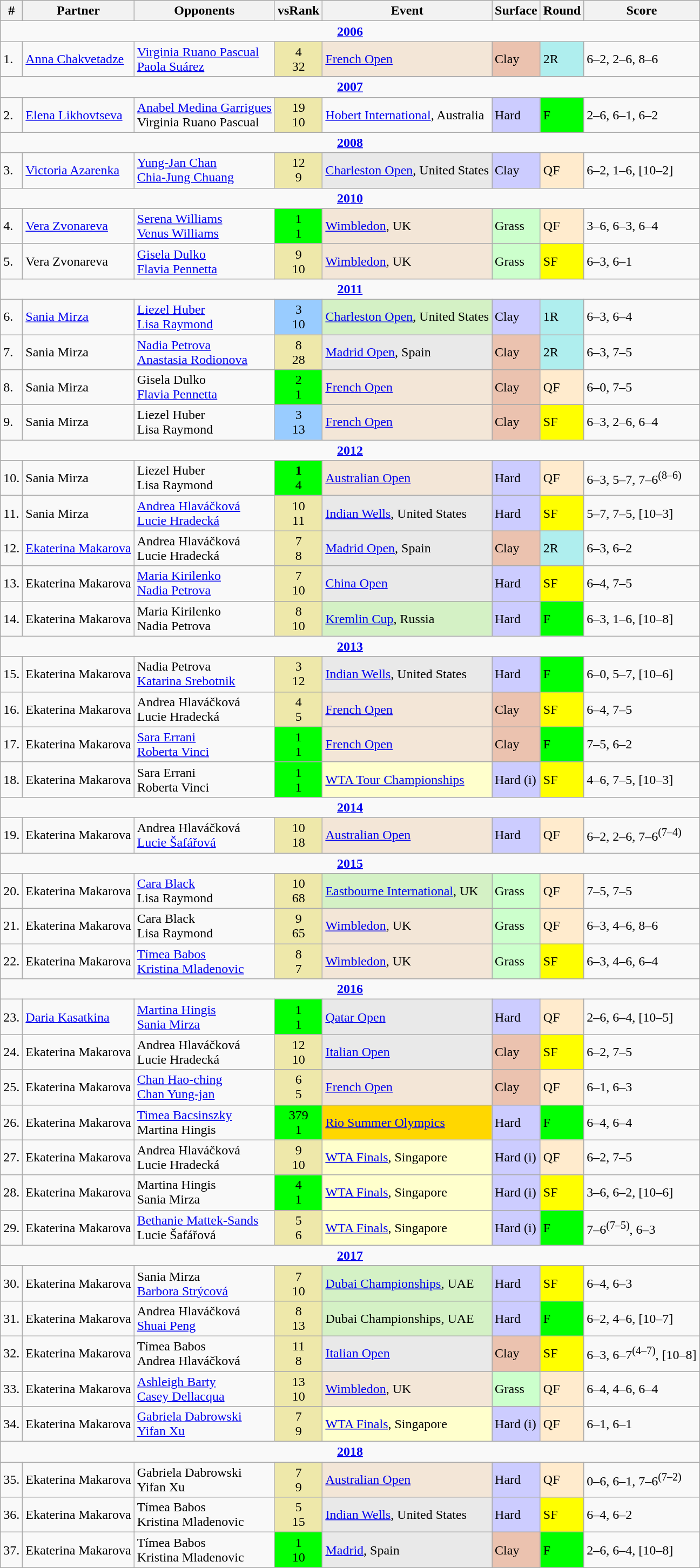<table class="wikitable sortable">
<tr>
<th>#</th>
<th>Partner</th>
<th>Opponents</th>
<th>vsRank</th>
<th>Event</th>
<th>Surface</th>
<th>Round</th>
<th>Score</th>
</tr>
<tr>
<td colspan=8 style=text-align:center;font-weight:bold><a href='#'>2006</a></td>
</tr>
<tr>
<td>1.</td>
<td> <a href='#'>Anna Chakvetadze</a></td>
<td> <a href='#'>Virginia Ruano Pascual</a> <br>  <a href='#'>Paola Suárez</a></td>
<td bgcolor=EEE8AA align=center>4 <br>32</td>
<td bgcolor=f3e6d7><a href='#'>French Open</a></td>
<td bgcolor=EBC2AF>Clay</td>
<td bgcolor=afeeee>2R</td>
<td>6–2, 2–6, 8–6</td>
</tr>
<tr>
<td colspan=8 style=text-align:center;font-weight:bold><a href='#'>2007</a></td>
</tr>
<tr>
<td>2.</td>
<td> <a href='#'>Elena Likhovtseva</a></td>
<td> <a href='#'>Anabel Medina Garrigues</a> <br>  Virginia Ruano Pascual</td>
<td bgcolor=EEE8AA align=center>19 <br>10</td>
<td><a href='#'>Hobert International</a>, Australia</td>
<td bgcolor=CCCCFF>Hard</td>
<td bgcolor=lime>F</td>
<td>2–6, 6–1, 6–2</td>
</tr>
<tr>
<td colspan=8 style=text-align:center;font-weight:bold><a href='#'>2008</a></td>
</tr>
<tr>
<td>3.</td>
<td> <a href='#'>Victoria Azarenka</a></td>
<td> <a href='#'>Yung-Jan Chan</a> <br>  <a href='#'>Chia-Jung Chuang</a></td>
<td bgcolor=EEE8AA align=center>12 <br>9</td>
<td bgcolor=e9e9e9><a href='#'>Charleston Open</a>, United States</td>
<td bgcolor=CCCCFF>Clay</td>
<td bgcolor=ffebcd>QF</td>
<td>6–2, 1–6, [10–2]</td>
</tr>
<tr>
<td colspan=8 style=text-align:center;font-weight:bold><a href='#'>2010</a></td>
</tr>
<tr>
<td>4.</td>
<td> <a href='#'>Vera Zvonareva</a></td>
<td> <a href='#'>Serena Williams</a> <br>  <a href='#'>Venus Williams</a></td>
<td bgcolor=lime align=center>1 <br>1</td>
<td bgcolor=f3e6d7><a href='#'>Wimbledon</a>, UK</td>
<td bgcolor=CCFFCC>Grass</td>
<td bgcolor=ffebcd>QF</td>
<td>3–6, 6–3, 6–4</td>
</tr>
<tr>
<td>5.</td>
<td> Vera Zvonareva</td>
<td> <a href='#'>Gisela Dulko</a> <br>  <a href='#'>Flavia Pennetta</a></td>
<td bgcolor=EEE8AA align=center>9 <br>10</td>
<td bgcolor=f3e6d7><a href='#'>Wimbledon</a>, UK</td>
<td bgcolor=CCFFCC>Grass</td>
<td bgcolor=yellow>SF</td>
<td>6–3, 6–1</td>
</tr>
<tr>
<td colspan=8 style=text-align:center;font-weight:bold><a href='#'>2011</a></td>
</tr>
<tr>
<td>6.</td>
<td> <a href='#'>Sania Mirza</a></td>
<td> <a href='#'>Liezel Huber</a> <br>  <a href='#'>Lisa Raymond</a></td>
<td bgcolor=99ccff align=center>3 <br>10</td>
<td bgcolor=d4f1c5><a href='#'>Charleston Open</a>, United States</td>
<td bgcolor=CCCCFF>Clay</td>
<td bgcolor=afeeee>1R</td>
<td>6–3, 6–4</td>
</tr>
<tr>
<td>7.</td>
<td> Sania Mirza</td>
<td> <a href='#'>Nadia Petrova</a> <br>  <a href='#'>Anastasia Rodionova</a></td>
<td bgcolor=EEE8AA align=center>8 <br>28</td>
<td bgcolor=e9e9e9><a href='#'>Madrid Open</a>, Spain</td>
<td bgcolor=EBC2AF>Clay</td>
<td bgcolor=afeeee>2R</td>
<td>6–3, 7–5</td>
</tr>
<tr>
<td>8.</td>
<td> Sania Mirza</td>
<td> Gisela Dulko <br>  <a href='#'>Flavia Pennetta</a></td>
<td bgcolor=lime align=center>2 <br>1</td>
<td bgcolor=f3e6d7><a href='#'>French Open</a></td>
<td bgcolor=EBC2AF>Clay</td>
<td bgcolor=ffebcd>QF</td>
<td>6–0, 7–5</td>
</tr>
<tr>
<td>9.</td>
<td> Sania Mirza</td>
<td> Liezel Huber <br>  Lisa Raymond</td>
<td bgcolor=99ccff align=center>3 <br> 13</td>
<td bgcolor=f3e6d7><a href='#'>French Open</a></td>
<td bgcolor=EBC2AF>Clay</td>
<td bgcolor=yellow>SF</td>
<td>6–3, 2–6, 6–4</td>
</tr>
<tr>
<td colspan=8 style=text-align:center;font-weight:bold><a href='#'>2012</a></td>
</tr>
<tr>
<td>10.</td>
<td> Sania Mirza</td>
<td> Liezel Huber <br>  Lisa Raymond</td>
<td bgcolor=lime align=center><strong>1</strong> <br>4</td>
<td bgcolor=f3e6d7><a href='#'>Australian Open</a></td>
<td bgcolor=CCCCFF>Hard</td>
<td bgcolor=ffebcd>QF</td>
<td>6–3, 5–7, 7–6<sup>(8–6)</sup></td>
</tr>
<tr>
<td>11.</td>
<td> Sania Mirza</td>
<td> <a href='#'>Andrea Hlaváčková</a> <br>  <a href='#'>Lucie Hradecká</a></td>
<td bgcolor=EEE8AA align=center>10 <br>11</td>
<td bgcolor=e9e9e9><a href='#'>Indian Wells</a>, United States</td>
<td bgcolor=CCCCFF>Hard</td>
<td bgcolor=yellow>SF</td>
<td>5–7, 7–5, [10–3]</td>
</tr>
<tr>
<td>12.</td>
<td> <a href='#'>Ekaterina Makarova</a></td>
<td> Andrea Hlaváčková <br>  Lucie Hradecká</td>
<td bgcolor=EEE8AA align=center>7 <br>8</td>
<td bgcolor=e9e9e9><a href='#'>Madrid Open</a>, Spain</td>
<td bgcolor=EBC2AF>Clay</td>
<td bgcolor=afeeee>2R</td>
<td>6–3, 6–2</td>
</tr>
<tr>
<td>13.</td>
<td> Ekaterina Makarova</td>
<td> <a href='#'>Maria Kirilenko</a> <br>  <a href='#'>Nadia Petrova</a></td>
<td bgcolor=EEE8AA align=center>7 <br>10</td>
<td bgcolor=e9e9e9><a href='#'>China Open</a></td>
<td bgcolor=CCCCFF>Hard</td>
<td bgcolor=yellow>SF</td>
<td>6–4, 7–5</td>
</tr>
<tr>
<td>14.</td>
<td> Ekaterina Makarova</td>
<td> Maria Kirilenko <br>  Nadia Petrova</td>
<td bgcolor=EEE8AA align=center>8 <br>10</td>
<td bgcolor=d4f1c5><a href='#'>Kremlin Cup</a>, Russia</td>
<td bgcolor=CCCCFF>Hard</td>
<td bgcolor=lime>F</td>
<td>6–3, 1–6, [10–8]</td>
</tr>
<tr>
<td colspan=8 style=text-align:center;font-weight:bold><a href='#'>2013</a></td>
</tr>
<tr>
<td>15.</td>
<td> Ekaterina Makarova</td>
<td> Nadia Petrova <br>  <a href='#'>Katarina Srebotnik</a></td>
<td bgcolor=EEE8AA align=center>3 <br>12</td>
<td bgcolor=e9e9e9><a href='#'>Indian Wells</a>, United States</td>
<td bgcolor=CCCCFF>Hard</td>
<td bgcolor=lime>F</td>
<td>6–0, 5–7, [10–6]</td>
</tr>
<tr>
<td>16.</td>
<td> Ekaterina Makarova</td>
<td> Andrea Hlaváčková <br>  Lucie Hradecká</td>
<td bgcolor=EEE8AA align=center>4 <br>5</td>
<td bgcolor=f3e6d7><a href='#'>French Open</a></td>
<td bgcolor=EBC2AF>Clay</td>
<td bgcolor=yellow>SF</td>
<td>6–4, 7–5</td>
</tr>
<tr>
<td>17.</td>
<td> Ekaterina Makarova</td>
<td> <a href='#'>Sara Errani</a> <br>  <a href='#'>Roberta Vinci</a></td>
<td bgcolor=lime align=center>1 <br>1</td>
<td bgcolor=f3e6d7><a href='#'>French Open</a></td>
<td bgcolor=EBC2AF>Clay</td>
<td bgcolor=lime>F</td>
<td>7–5, 6–2</td>
</tr>
<tr>
<td>18.</td>
<td> Ekaterina Makarova</td>
<td> Sara Errani <br>  Roberta Vinci</td>
<td bgcolor=lime align=center>1 <br>1</td>
<td bgcolor=ffffcc><a href='#'>WTA Tour Championships</a></td>
<td bgcolor=CCCCFF>Hard (i)</td>
<td bgcolor=yellow>SF</td>
<td>4–6, 7–5, [10–3]</td>
</tr>
<tr>
<td colspan=8 style=text-align:center;font-weight:bold><a href='#'>2014</a></td>
</tr>
<tr>
<td>19.</td>
<td> Ekaterina Makarova</td>
<td> Andrea Hlaváčková <br>  <a href='#'>Lucie Šafářová</a></td>
<td bgcolor=EEE8AA align=center>10 <br>18</td>
<td bgcolor=f3e6d7><a href='#'>Australian Open</a></td>
<td bgcolor=CCCCFF>Hard</td>
<td bgcolor=ffebcd>QF</td>
<td>6–2, 2–6, 7–6<sup>(7–4)</sup></td>
</tr>
<tr>
<td colspan=8 style=text-align:center;font-weight:bold><a href='#'>2015</a></td>
</tr>
<tr>
<td>20.</td>
<td> Ekaterina Makarova</td>
<td> <a href='#'>Cara Black</a> <br>  Lisa Raymond</td>
<td bgcolor=EEE8AA align=center>10 <br>68</td>
<td bgcolor=d4f1c5><a href='#'>Eastbourne International</a>, UK</td>
<td bgcolor=CCFFCC>Grass</td>
<td bgcolor=ffebcd>QF</td>
<td>7–5, 7–5</td>
</tr>
<tr>
<td>21.</td>
<td> Ekaterina Makarova</td>
<td> Cara Black <br>  Lisa Raymond</td>
<td bgcolor=EEE8AA align=center>9 <br>65</td>
<td bgcolor=f3e6d7><a href='#'>Wimbledon</a>, UK</td>
<td bgcolor=CCFFCC>Grass</td>
<td bgcolor=ffebcd>QF</td>
<td>6–3, 4–6, 8–6</td>
</tr>
<tr>
<td>22.</td>
<td> Ekaterina Makarova</td>
<td> <a href='#'>Tímea Babos</a> <br>  <a href='#'>Kristina Mladenovic</a></td>
<td bgcolor=EEE8AA align=center>8 <br>7</td>
<td bgcolor=f3e6d7><a href='#'>Wimbledon</a>, UK</td>
<td bgcolor=CCFFCC>Grass</td>
<td bgcolor=yellow>SF</td>
<td>6–3, 4–6, 6–4</td>
</tr>
<tr>
<td colspan=8 style=text-align:center;font-weight:bold><a href='#'>2016</a></td>
</tr>
<tr>
<td>23.</td>
<td> <a href='#'>Daria Kasatkina</a></td>
<td> <a href='#'>Martina Hingis</a> <br>  <a href='#'>Sania Mirza</a></td>
<td bgcolor=lime align=center>1 <br>1</td>
<td bgcolor=e9e9e9><a href='#'>Qatar Open</a></td>
<td bgcolor=CCCCFF>Hard</td>
<td bgcolor=ffebcd>QF</td>
<td>2–6, 6–4, [10–5]</td>
</tr>
<tr>
<td>24.</td>
<td> Ekaterina Makarova</td>
<td> Andrea Hlaváčková <br>  Lucie Hradecká</td>
<td bgcolor=EEE8AA align=center>12 <br>10</td>
<td bgcolor=e9e9e9><a href='#'>Italian Open</a></td>
<td bgcolor=EBC2AF>Clay</td>
<td bgcolor=yellow>SF</td>
<td>6–2, 7–5</td>
</tr>
<tr>
<td>25.</td>
<td> Ekaterina Makarova</td>
<td> <a href='#'>Chan Hao-ching</a> <br>  <a href='#'>Chan Yung-jan</a></td>
<td bgcolor=EEE8AA align=center>6 <br>5</td>
<td bgcolor=f3e6d7><a href='#'>French Open</a></td>
<td bgcolor=EBC2AF>Clay</td>
<td bgcolor=ffebcd>QF</td>
<td>6–1, 6–3</td>
</tr>
<tr>
<td>26.</td>
<td> Ekaterina Makarova</td>
<td> <a href='#'>Timea Bacsinszky</a> <br>  Martina Hingis</td>
<td bgcolor=lime align=center>379 <br>1</td>
<td bgcolor=gold><a href='#'>Rio Summer Olympics</a></td>
<td bgcolor=CCCCFF>Hard</td>
<td bgcolor=lime>F</td>
<td>6–4, 6–4</td>
</tr>
<tr>
<td>27.</td>
<td> Ekaterina Makarova</td>
<td> Andrea Hlaváčková <br>  Lucie Hradecká</td>
<td bgcolor=EEE8AA align=center>9 <br>10</td>
<td bgcolor=ffffcc><a href='#'>WTA Finals</a>, Singapore</td>
<td bgcolor=CCCCFF>Hard (i)</td>
<td bgcolor=ffebcd>QF</td>
<td>6–2, 7–5</td>
</tr>
<tr>
<td>28.</td>
<td> Ekaterina Makarova</td>
<td> Martina Hingis <br>  Sania Mirza</td>
<td bgcolor=lime align=center>4 <br>1</td>
<td bgcolor=ffffcc><a href='#'>WTA Finals</a>, Singapore</td>
<td bgcolor=CCCCFF>Hard (i)</td>
<td bgcolor=yellow>SF</td>
<td>3–6, 6–2, [10–6]</td>
</tr>
<tr>
<td>29.</td>
<td> Ekaterina Makarova</td>
<td> <a href='#'>Bethanie Mattek-Sands</a> <br>  Lucie Šafářová</td>
<td bgcolor=EEE8AA align=center>5 <br>6</td>
<td bgcolor=ffffcc><a href='#'>WTA Finals</a>, Singapore</td>
<td bgcolor=CCCCFF>Hard (i)</td>
<td bgcolor=lime>F</td>
<td>7–6<sup>(7–5)</sup>, 6–3</td>
</tr>
<tr>
<td colspan=8 style=text-align:center;font-weight:bold><a href='#'>2017</a></td>
</tr>
<tr>
<td>30.</td>
<td> Ekaterina Makarova</td>
<td> Sania Mirza <br>  <a href='#'>Barbora Strýcová</a></td>
<td bgcolor=EEE8AA align=center>7 <br>10</td>
<td bgcolor=d4f1c5><a href='#'>Dubai Championships</a>, UAE</td>
<td bgcolor=CCCCFF>Hard</td>
<td bgcolor=yellow>SF</td>
<td>6–4, 6–3</td>
</tr>
<tr>
<td>31.</td>
<td> Ekaterina Makarova</td>
<td> Andrea Hlaváčková <br>  <a href='#'>Shuai Peng</a></td>
<td bgcolor=EEE8AA align=center>8 <br>13</td>
<td bgcolor=d4f1c5>Dubai Championships, UAE</td>
<td bgcolor=CCCCFF>Hard</td>
<td bgcolor=lime>F</td>
<td>6–2, 4–6, [10–7]</td>
</tr>
<tr>
<td>32.</td>
<td> Ekaterina Makarova</td>
<td> Tímea Babos <br>  Andrea Hlaváčková</td>
<td bgcolor=EEE8AA align=center>11 <br>8</td>
<td bgcolor=e9e9e9><a href='#'>Italian Open</a></td>
<td bgcolor=EBC2AF>Clay</td>
<td bgcolor=yellow>SF</td>
<td>6–3, 6–7<sup>(4–7)</sup>, [10–8]</td>
</tr>
<tr>
<td>33.</td>
<td> Ekaterina Makarova</td>
<td> <a href='#'>Ashleigh Barty</a> <br>  <a href='#'>Casey Dellacqua</a></td>
<td bgcolor=EEE8AA align=center>13 <br>10</td>
<td bgcolor=f3e6d7><a href='#'>Wimbledon</a>, UK</td>
<td bgcolor=CCFFCC>Grass</td>
<td bgcolor=ffebcd>QF</td>
<td>6–4, 4–6, 6–4</td>
</tr>
<tr>
<td>34.</td>
<td> Ekaterina Makarova</td>
<td> <a href='#'>Gabriela Dabrowski</a> <br>  <a href='#'>Yifan Xu</a></td>
<td bgcolor=EEE8AA align=center>7 <br>9</td>
<td bgcolor=ffffcc><a href='#'>WTA Finals</a>, Singapore</td>
<td bgcolor=CCCCFF>Hard (i)</td>
<td bgcolor=ffebcd>QF</td>
<td>6–1, 6–1</td>
</tr>
<tr>
<td colspan=8 style=text-align:center;font-weight:bold><a href='#'>2018</a></td>
</tr>
<tr>
<td>35.</td>
<td> Ekaterina Makarova</td>
<td> Gabriela Dabrowski <br>  Yifan Xu</td>
<td bgcolor=EEE8AA align=center>7 <br>9</td>
<td bgcolor=f3e6d7><a href='#'>Australian Open</a></td>
<td bgcolor=CCCCFF>Hard</td>
<td bgcolor=ffebcd>QF</td>
<td>0–6, 6–1, 7–6<sup>(7–2)</sup></td>
</tr>
<tr>
<td>36.</td>
<td> Ekaterina Makarova</td>
<td> Tímea Babos <br>  Kristina Mladenovic</td>
<td bgcolor=EEE8AA align=center>5 <br>15</td>
<td bgcolor=e9e9e9><a href='#'>Indian Wells</a>, United States</td>
<td bgcolor=CCCCFF>Hard</td>
<td bgcolor=yellow>SF</td>
<td>6–4, 6–2</td>
</tr>
<tr>
<td>37.</td>
<td> Ekaterina Makarova</td>
<td> Tímea Babos <br>  Kristina Mladenovic</td>
<td bgcolor=lime align=center>1 <br>10</td>
<td bgcolor=e9e9e9><a href='#'>Madrid</a>, Spain</td>
<td bgcolor=EBC2AF>Clay</td>
<td bgcolor=lime>F</td>
<td>2–6, 6–4, [10–8]</td>
</tr>
</table>
